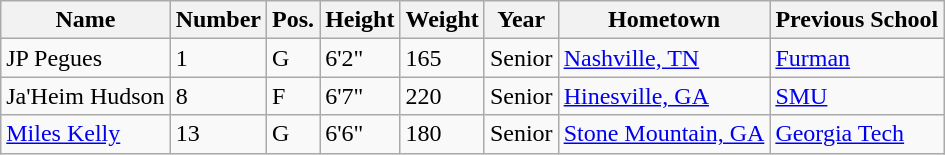<table class="wikitable sortable" border="1">
<tr>
<th>Name</th>
<th>Number</th>
<th>Pos.</th>
<th>Height</th>
<th>Weight</th>
<th>Year</th>
<th>Hometown</th>
<th class="unsortable">Previous School</th>
</tr>
<tr>
<td>JP Pegues</td>
<td>1</td>
<td>G</td>
<td>6'2"</td>
<td>165</td>
<td>Senior</td>
<td><a href='#'>Nashville, TN</a></td>
<td><a href='#'>Furman</a></td>
</tr>
<tr>
<td>Ja'Heim Hudson</td>
<td>8</td>
<td>F</td>
<td>6'7"</td>
<td>220</td>
<td>Senior</td>
<td><a href='#'>Hinesville, GA</a></td>
<td><a href='#'>SMU</a></td>
</tr>
<tr>
<td><a href='#'>Miles Kelly</a></td>
<td>13</td>
<td>G</td>
<td>6'6"</td>
<td>180</td>
<td>Senior</td>
<td><a href='#'>Stone Mountain, GA</a></td>
<td><a href='#'>Georgia Tech</a></td>
</tr>
</table>
